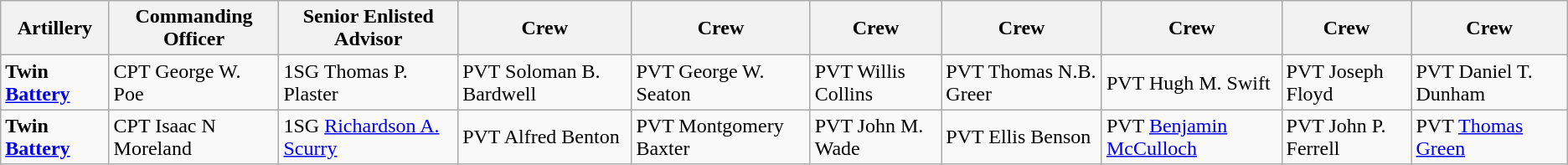<table class="wikitable">
<tr>
<th><strong>Artillery</strong></th>
<th><strong>Commanding Officer</strong></th>
<th><strong>Senior Enlisted Advisor</strong></th>
<th><strong>Crew</strong></th>
<th><strong>Crew</strong></th>
<th><strong>Crew</strong></th>
<th><strong>Crew</strong></th>
<th><strong>Crew</strong></th>
<th><strong>Crew</strong></th>
<th><strong>Crew</strong></th>
</tr>
<tr>
<td><strong>Twin <a href='#'>Battery</a></strong></td>
<td>CPT George W. Poe</td>
<td>1SG Thomas P. Plaster</td>
<td>PVT Soloman B. Bardwell</td>
<td>PVT George W. Seaton</td>
<td>PVT Willis Collins</td>
<td>PVT Thomas N.B. Greer</td>
<td>PVT Hugh M. Swift</td>
<td>PVT Joseph Floyd</td>
<td>PVT Daniel T. Dunham</td>
</tr>
<tr>
<td><strong>Twin</strong> <a href='#'><strong>Battery</strong></a></td>
<td>CPT Isaac N Moreland</td>
<td>1SG <a href='#'>Richardson A. Scurry</a></td>
<td>PVT Alfred Benton</td>
<td>PVT Montgomery Baxter</td>
<td>PVT John M. Wade</td>
<td>PVT Ellis Benson</td>
<td>PVT <a href='#'>Benjamin McCulloch</a></td>
<td>PVT John P. Ferrell</td>
<td>PVT <a href='#'>Thomas Green</a></td>
</tr>
</table>
